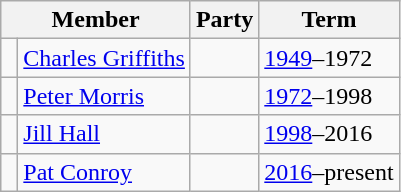<table class="wikitable">
<tr>
<th colspan="2">Member</th>
<th>Party</th>
<th>Term</th>
</tr>
<tr>
<td> </td>
<td><a href='#'>Charles Griffiths</a></td>
<td></td>
<td><a href='#'>1949</a>–1972</td>
</tr>
<tr>
<td> </td>
<td><a href='#'>Peter Morris</a></td>
<td></td>
<td><a href='#'>1972</a>–1998</td>
</tr>
<tr>
<td> </td>
<td><a href='#'>Jill Hall</a></td>
<td></td>
<td><a href='#'>1998</a>–2016</td>
</tr>
<tr>
<td> </td>
<td><a href='#'>Pat Conroy</a></td>
<td></td>
<td><a href='#'>2016</a>–present</td>
</tr>
</table>
